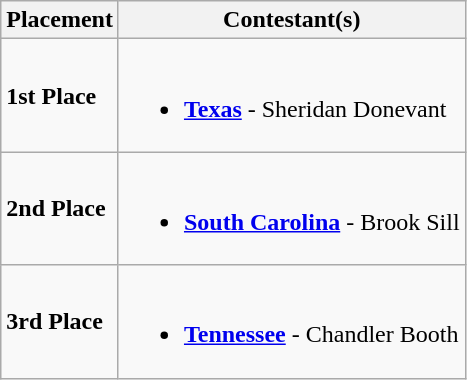<table class="wikitable">
<tr>
<th>Placement</th>
<th>Contestant(s)</th>
</tr>
<tr>
<td><strong>1st Place</strong></td>
<td><br><ul><li> <strong><a href='#'>Texas</a></strong> - Sheridan Donevant</li></ul></td>
</tr>
<tr>
<td><strong>2nd Place</strong></td>
<td><br><ul><li> <strong><a href='#'>South Carolina</a></strong> - Brook Sill</li></ul></td>
</tr>
<tr>
<td><strong>3rd Place</strong></td>
<td><br><ul><li> <strong><a href='#'>Tennessee</a></strong> - Chandler Booth</li></ul></td>
</tr>
</table>
